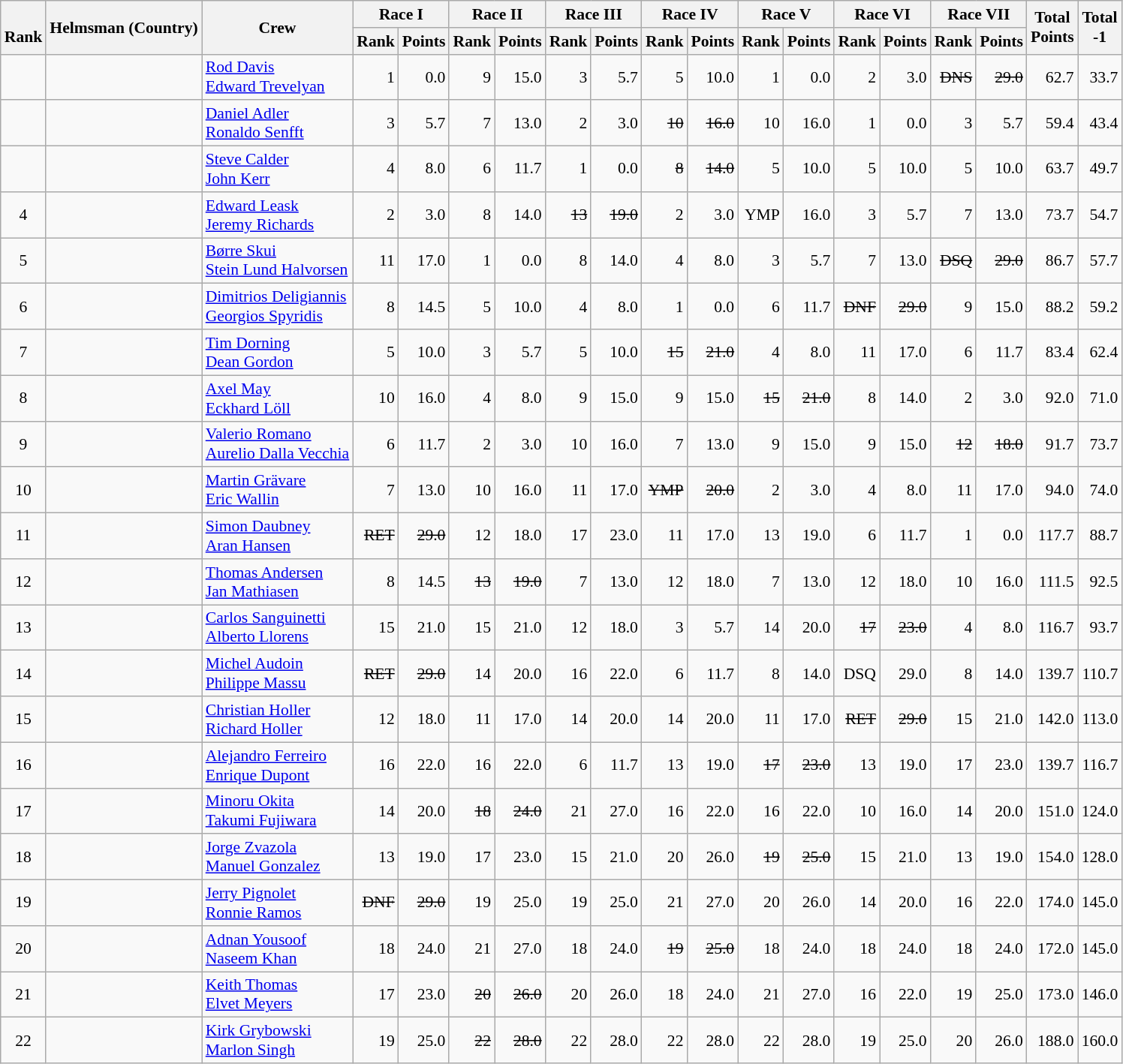<table class="wikitable" style="text-align:right; font-size:90%">
<tr>
<th rowspan="2"><br>Rank</th>
<th rowspan="2">Helmsman (Country)</th>
<th rowspan="2">Crew</th>
<th colspan="2">Race I</th>
<th colspan="2">Race II</th>
<th colspan="2">Race III</th>
<th colspan="2">Race IV</th>
<th colspan="2">Race V</th>
<th colspan="2">Race VI</th>
<th colspan="2">Race VII</th>
<th rowspan="2">Total <br>Points <br> </th>
<th rowspan="2">Total<br>-1<br> </th>
</tr>
<tr>
<th>Rank</th>
<th>Points</th>
<th>Rank</th>
<th>Points</th>
<th>Rank</th>
<th>Points</th>
<th>Rank</th>
<th>Points</th>
<th>Rank</th>
<th>Points</th>
<th>Rank</th>
<th>Points</th>
<th>Rank</th>
<th>Points</th>
</tr>
<tr>
<td align=center></td>
<td align=left></td>
<td align=left><a href='#'>Rod Davis</a>  <br> <a href='#'>Edward Trevelyan</a> </td>
<td>1</td>
<td>0.0</td>
<td>9</td>
<td>15.0</td>
<td>3</td>
<td>5.7</td>
<td>5</td>
<td>10.0</td>
<td>1</td>
<td>0.0</td>
<td>2</td>
<td>3.0</td>
<td><s>DNS</s></td>
<td><s>29.0</s></td>
<td>62.7</td>
<td>33.7</td>
</tr>
<tr>
<td align=center></td>
<td align=left></td>
<td align=left><a href='#'>Daniel Adler</a>  <br> <a href='#'>Ronaldo Senfft</a> </td>
<td>3</td>
<td>5.7</td>
<td>7</td>
<td>13.0</td>
<td>2</td>
<td>3.0</td>
<td><s>10</s></td>
<td><s>16.0</s></td>
<td>10</td>
<td>16.0</td>
<td>1</td>
<td>0.0</td>
<td>3</td>
<td>5.7</td>
<td>59.4</td>
<td>43.4</td>
</tr>
<tr>
<td align=center></td>
<td align=left></td>
<td align=left><a href='#'>Steve Calder</a>  <br> <a href='#'>John Kerr</a> </td>
<td>4</td>
<td>8.0</td>
<td>6</td>
<td>11.7</td>
<td>1</td>
<td>0.0</td>
<td><s>8</s></td>
<td><s>14.0</s></td>
<td>5</td>
<td>10.0</td>
<td>5</td>
<td>10.0</td>
<td>5</td>
<td>10.0</td>
<td>63.7</td>
<td>49.7</td>
</tr>
<tr>
<td align=center>4</td>
<td align=left></td>
<td align=left><a href='#'>Edward Leask</a>  <br> <a href='#'>Jeremy Richards</a> </td>
<td>2</td>
<td>3.0</td>
<td>8</td>
<td>14.0</td>
<td><s>13</s></td>
<td><s>19.0</s></td>
<td>2</td>
<td>3.0</td>
<td>YMP</td>
<td>16.0</td>
<td>3</td>
<td>5.7</td>
<td>7</td>
<td>13.0</td>
<td>73.7</td>
<td>54.7</td>
</tr>
<tr>
<td align=center>5</td>
<td align=left></td>
<td align=left><a href='#'>Børre Skui</a>  <br> <a href='#'>Stein Lund Halvorsen</a> </td>
<td>11</td>
<td>17.0</td>
<td>1</td>
<td>0.0</td>
<td>8</td>
<td>14.0</td>
<td>4</td>
<td>8.0</td>
<td>3</td>
<td>5.7</td>
<td>7</td>
<td>13.0</td>
<td><s>DSQ</s></td>
<td><s>29.0</s></td>
<td>86.7</td>
<td>57.7</td>
</tr>
<tr>
<td align=center>6</td>
<td align=left></td>
<td align=left><a href='#'>Dimitrios Deligiannis</a>  <br> <a href='#'>Georgios Spyridis</a> </td>
<td>8</td>
<td>14.5</td>
<td>5</td>
<td>10.0</td>
<td>4</td>
<td>8.0</td>
<td>1</td>
<td>0.0</td>
<td>6</td>
<td>11.7</td>
<td><s>DNF</s></td>
<td><s>29.0</s></td>
<td>9</td>
<td>15.0</td>
<td>88.2</td>
<td>59.2</td>
</tr>
<tr>
<td align=center>7</td>
<td align=left></td>
<td align=left><a href='#'>Tim Dorning</a>  <br> <a href='#'>Dean Gordon</a> </td>
<td>5</td>
<td>10.0</td>
<td>3</td>
<td>5.7</td>
<td>5</td>
<td>10.0</td>
<td><s>15</s></td>
<td><s>21.0</s></td>
<td>4</td>
<td>8.0</td>
<td>11</td>
<td>17.0</td>
<td>6</td>
<td>11.7</td>
<td>83.4</td>
<td>62.4</td>
</tr>
<tr>
<td align=center>8</td>
<td align=left></td>
<td align=left><a href='#'>Axel May</a>  <br> <a href='#'>Eckhard Löll</a> </td>
<td>10</td>
<td>16.0</td>
<td>4</td>
<td>8.0</td>
<td>9</td>
<td>15.0</td>
<td>9</td>
<td>15.0</td>
<td><s>15</s></td>
<td><s>21.0</s></td>
<td>8</td>
<td>14.0</td>
<td>2</td>
<td>3.0</td>
<td>92.0</td>
<td>71.0</td>
</tr>
<tr>
<td align=center>9</td>
<td align=left></td>
<td align=left><a href='#'>Valerio Romano</a>  <br> <a href='#'>Aurelio Dalla Vecchia</a> </td>
<td>6</td>
<td>11.7</td>
<td>2</td>
<td>3.0</td>
<td>10</td>
<td>16.0</td>
<td>7</td>
<td>13.0</td>
<td>9</td>
<td>15.0</td>
<td>9</td>
<td>15.0</td>
<td><s>12</s></td>
<td><s>18.0</s></td>
<td>91.7</td>
<td>73.7</td>
</tr>
<tr>
<td align=center>10</td>
<td align=left></td>
<td align=left><a href='#'>Martin Grävare</a>  <br> <a href='#'>Eric Wallin</a> </td>
<td>7</td>
<td>13.0</td>
<td>10</td>
<td>16.0</td>
<td>11</td>
<td>17.0</td>
<td><s>YMP</s></td>
<td><s>20.0</s></td>
<td>2</td>
<td>3.0</td>
<td>4</td>
<td>8.0</td>
<td>11</td>
<td>17.0</td>
<td>94.0</td>
<td>74.0</td>
</tr>
<tr>
<td align=center>11</td>
<td align=left></td>
<td align=left><a href='#'>Simon Daubney</a>  <br> <a href='#'>Aran Hansen</a> </td>
<td><s>RET</s></td>
<td><s>29.0</s></td>
<td>12</td>
<td>18.0</td>
<td>17</td>
<td>23.0</td>
<td>11</td>
<td>17.0</td>
<td>13</td>
<td>19.0</td>
<td>6</td>
<td>11.7</td>
<td>1</td>
<td>0.0</td>
<td>117.7</td>
<td>88.7</td>
</tr>
<tr>
<td align=center>12</td>
<td align=left></td>
<td align=left><a href='#'>Thomas Andersen</a>  <br> <a href='#'>Jan Mathiasen</a> </td>
<td>8</td>
<td>14.5</td>
<td><s>13</s></td>
<td><s>19.0</s></td>
<td>7</td>
<td>13.0</td>
<td>12</td>
<td>18.0</td>
<td>7</td>
<td>13.0</td>
<td>12</td>
<td>18.0</td>
<td>10</td>
<td>16.0</td>
<td>111.5</td>
<td>92.5</td>
</tr>
<tr>
<td align=center>13</td>
<td align=left></td>
<td align=left><a href='#'>Carlos Sanguinetti</a>  <br> <a href='#'>Alberto Llorens</a> </td>
<td>15</td>
<td>21.0</td>
<td>15</td>
<td>21.0</td>
<td>12</td>
<td>18.0</td>
<td>3</td>
<td>5.7</td>
<td>14</td>
<td>20.0</td>
<td><s>17</s></td>
<td><s>23.0</s></td>
<td>4</td>
<td>8.0</td>
<td>116.7</td>
<td>93.7</td>
</tr>
<tr>
<td align=center>14</td>
<td align=left></td>
<td align=left><a href='#'>Michel Audoin</a>  <br> <a href='#'>Philippe Massu</a> </td>
<td><s>RET</s></td>
<td><s>29.0</s></td>
<td>14</td>
<td>20.0</td>
<td>16</td>
<td>22.0</td>
<td>6</td>
<td>11.7</td>
<td>8</td>
<td>14.0</td>
<td>DSQ</td>
<td>29.0</td>
<td>8</td>
<td>14.0</td>
<td>139.7</td>
<td>110.7</td>
</tr>
<tr>
<td align=center>15</td>
<td align=left></td>
<td align=left><a href='#'>Christian Holler</a>  <br> <a href='#'>Richard Holler</a> </td>
<td>12</td>
<td>18.0</td>
<td>11</td>
<td>17.0</td>
<td>14</td>
<td>20.0</td>
<td>14</td>
<td>20.0</td>
<td>11</td>
<td>17.0</td>
<td><s>RET</s></td>
<td><s>29.0</s></td>
<td>15</td>
<td>21.0</td>
<td>142.0</td>
<td>113.0</td>
</tr>
<tr>
<td align=center>16</td>
<td align=left></td>
<td align=left><a href='#'>Alejandro Ferreiro</a>  <br> <a href='#'>Enrique Dupont</a> </td>
<td>16</td>
<td>22.0</td>
<td>16</td>
<td>22.0</td>
<td>6</td>
<td>11.7</td>
<td>13</td>
<td>19.0</td>
<td><s>17</s></td>
<td><s>23.0</s></td>
<td>13</td>
<td>19.0</td>
<td>17</td>
<td>23.0</td>
<td>139.7</td>
<td>116.7</td>
</tr>
<tr>
<td align=center>17</td>
<td align=left></td>
<td align=left><a href='#'>Minoru Okita</a>  <br> <a href='#'>Takumi Fujiwara</a> </td>
<td>14</td>
<td>20.0</td>
<td><s>18</s></td>
<td><s>24.0</s></td>
<td>21</td>
<td>27.0</td>
<td>16</td>
<td>22.0</td>
<td>16</td>
<td>22.0</td>
<td>10</td>
<td>16.0</td>
<td>14</td>
<td>20.0</td>
<td>151.0</td>
<td>124.0</td>
</tr>
<tr>
<td align=center>18</td>
<td align=left></td>
<td align=left><a href='#'>Jorge Zvazola</a>  <br> <a href='#'>Manuel Gonzalez</a> </td>
<td>13</td>
<td>19.0</td>
<td>17</td>
<td>23.0</td>
<td>15</td>
<td>21.0</td>
<td>20</td>
<td>26.0</td>
<td><s>19</s></td>
<td><s>25.0</s></td>
<td>15</td>
<td>21.0</td>
<td>13</td>
<td>19.0</td>
<td>154.0</td>
<td>128.0</td>
</tr>
<tr>
<td align=center>19</td>
<td align=left></td>
<td align=left><a href='#'>Jerry Pignolet</a>  <br> <a href='#'>Ronnie Ramos</a> </td>
<td><s>DNF</s></td>
<td><s>29.0</s></td>
<td>19</td>
<td>25.0</td>
<td>19</td>
<td>25.0</td>
<td>21</td>
<td>27.0</td>
<td>20</td>
<td>26.0</td>
<td>14</td>
<td>20.0</td>
<td>16</td>
<td>22.0</td>
<td>174.0</td>
<td>145.0</td>
</tr>
<tr>
<td align=center>20</td>
<td align=left></td>
<td align=left><a href='#'>Adnan Yousoof</a>  <br> <a href='#'>Naseem Khan</a> </td>
<td>18</td>
<td>24.0</td>
<td>21</td>
<td>27.0</td>
<td>18</td>
<td>24.0</td>
<td><s>19</s></td>
<td><s>25.0</s></td>
<td>18</td>
<td>24.0</td>
<td>18</td>
<td>24.0</td>
<td>18</td>
<td>24.0</td>
<td>172.0</td>
<td>145.0</td>
</tr>
<tr>
<td align=center>21</td>
<td align=left></td>
<td align=left><a href='#'>Keith Thomas</a>  <br> <a href='#'>Elvet Meyers</a> </td>
<td>17</td>
<td>23.0</td>
<td><s>20</s></td>
<td><s>26.0</s></td>
<td>20</td>
<td>26.0</td>
<td>18</td>
<td>24.0</td>
<td>21</td>
<td>27.0</td>
<td>16</td>
<td>22.0</td>
<td>19</td>
<td>25.0</td>
<td>173.0</td>
<td>146.0</td>
</tr>
<tr>
<td align=center>22</td>
<td align=left></td>
<td align=left><a href='#'>Kirk Grybowski</a>  <br> <a href='#'>Marlon Singh</a> </td>
<td>19</td>
<td>25.0</td>
<td><s>22</s></td>
<td><s>28.0</s></td>
<td>22</td>
<td>28.0</td>
<td>22</td>
<td>28.0</td>
<td>22</td>
<td>28.0</td>
<td>19</td>
<td>25.0</td>
<td>20</td>
<td>26.0</td>
<td>188.0</td>
<td>160.0</td>
</tr>
</table>
